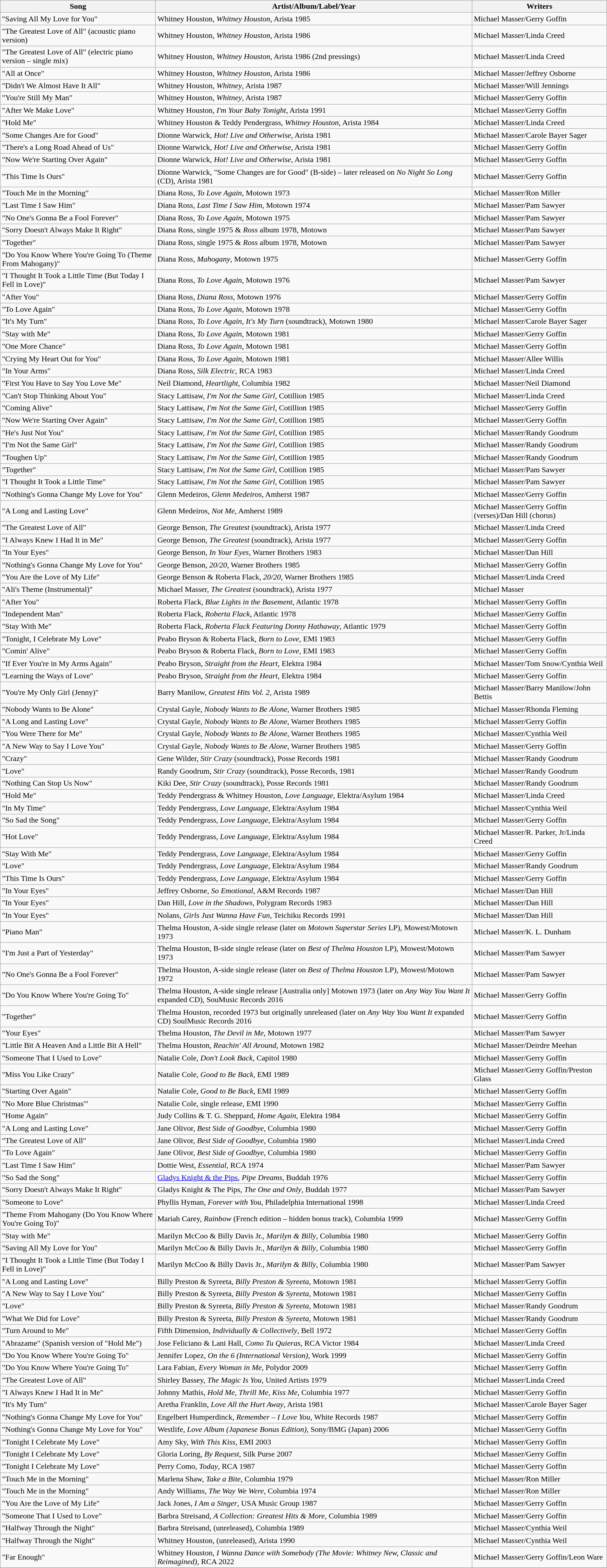<table class="wikitable">
<tr>
<th>Song</th>
<th>Artist/Album/Label/Year</th>
<th>Writers</th>
</tr>
<tr>
<td>"Saving All My Love for You"</td>
<td>Whitney Houston, <em>Whitney Houston</em>, Arista 1985</td>
<td>Michael Masser/Gerry Goffin</td>
</tr>
<tr>
<td>"The Greatest Love of All" (acoustic piano version)</td>
<td>Whitney Houston, <em>Whitney Houston</em>, Arista 1986</td>
<td>Michael Masser/Linda Creed</td>
</tr>
<tr>
<td>"The Greatest Love of All" (electric piano version – single mix)</td>
<td>Whitney Houston, <em>Whitney Houston</em>, Arista 1986 (2nd pressings)</td>
<td>Michael Masser/Linda Creed</td>
</tr>
<tr>
<td>"All at Once"</td>
<td>Whitney Houston, <em>Whitney Houston</em>, Arista 1986</td>
<td>Michael Masser/Jeffrey Osborne</td>
</tr>
<tr>
<td>"Didn't We Almost Have It All"</td>
<td>Whitney Houston, <em>Whitney</em>, Arista 1987</td>
<td>Michael Masser/Will Jennings</td>
</tr>
<tr>
<td>"You're Still My Man"</td>
<td>Whitney Houston, <em>Whitney</em>, Arista 1987</td>
<td>Michael Masser/Gerry Goffin</td>
</tr>
<tr>
<td>"After We Make Love"</td>
<td>Whitney Houston, <em>I'm Your Baby Tonight</em>, Arista 1991</td>
<td>Michael Masser/Gerry Goffin</td>
</tr>
<tr>
<td>"Hold Me"</td>
<td>Whitney Houston & Teddy Pendergrass, <em>Whitney Houston</em>, Arista 1984</td>
<td>Michael Masser/Linda Creed</td>
</tr>
<tr>
<td>"Some Changes Are for Good"</td>
<td>Dionne Warwick, <em>Hot! Live and Otherwise</em>, Arista 1981</td>
<td>Michael Masser/Carole Bayer Sager</td>
</tr>
<tr>
<td>"There's a Long Road Ahead of Us"</td>
<td>Dionne Warwick, <em>Hot! Live and Otherwise</em>, Arista 1981</td>
<td>Michael Masser/Gerry Goffin</td>
</tr>
<tr>
<td>"Now We're Starting Over Again"</td>
<td>Dionne Warwick, <em>Hot! Live and Otherwise</em>, Arista 1981</td>
<td>Michael Masser/Gerry Goffin</td>
</tr>
<tr>
<td>"This Time Is Ours"</td>
<td>Dionne Warwick, "Some Changes are for Good" (B-side) – later released on <em>No Night So Long</em> (CD), Arista 1981</td>
<td>Michael Masser/Gerry Goffin</td>
</tr>
<tr>
<td>"Touch Me in the Morning"</td>
<td>Diana Ross, <em>To Love Again</em>, Motown 1973</td>
<td>Michael Masser/Ron Miller</td>
</tr>
<tr>
<td>"Last Time I Saw Him"</td>
<td>Diana Ross, <em>Last Time I Saw Him</em>, Motown 1974</td>
<td>Michael Masser/Pam Sawyer</td>
</tr>
<tr>
<td>"No One's Gonna Be a Fool Forever"</td>
<td>Diana Ross, <em>To Love Again</em>, Motown 1975</td>
<td>Michael Masser/Pam Sawyer</td>
</tr>
<tr>
<td>"Sorry Doesn't Always Make It Right"</td>
<td>Diana Ross, single 1975 & <em>Ross</em> album 1978, Motown</td>
<td>Michael Masser/Pam Sawyer</td>
</tr>
<tr>
<td>"Together"</td>
<td>Diana Ross, single 1975 & <em>Ross</em> album 1978, Motown</td>
<td>Michael Masser/Pam Sawyer</td>
</tr>
<tr>
<td>"Do You Know Where You're Going To (Theme From Mahogany)"</td>
<td>Diana Ross, <em>Mahogany</em>, Motown 1975</td>
<td>Michael Masser/Gerry Goffin</td>
</tr>
<tr>
<td>"I Thought It Took a Little Time (But Today I Fell in Love)"</td>
<td>Diana Ross, <em>To Love Again</em>, Motown 1976</td>
<td>Michael Masser/Pam Sawyer</td>
</tr>
<tr>
<td>"After You"</td>
<td>Diana Ross, <em>Diana Ross</em>, Motown 1976</td>
<td>Michael Masser/Gerry Goffin</td>
</tr>
<tr>
<td>"To Love Again"</td>
<td>Diana Ross, <em>To Love Again</em>, Motown 1978</td>
<td>Michael Masser/Gerry Goffin</td>
</tr>
<tr>
<td>"It's My Turn"</td>
<td>Diana Ross, <em>To Love Again</em>, <em>It's My Turn</em> (soundtrack), Motown 1980</td>
<td>Michael Masser/Carole Bayer Sager</td>
</tr>
<tr>
<td>"Stay with Me"</td>
<td>Diana Ross, <em>To Love Again</em>, Motown 1981</td>
<td>Michael Masser/Gerry Goffin</td>
</tr>
<tr>
<td>"One More Chance"</td>
<td>Diana Ross, <em>To Love Again</em>, Motown 1981</td>
<td>Michael Masser/Gerry Goffin</td>
</tr>
<tr>
<td>"Crying My Heart Out for You"</td>
<td>Diana Ross, <em>To Love Again</em>, Motown 1981</td>
<td>Michael Masser/Allee Willis</td>
</tr>
<tr>
<td>"In Your Arms"</td>
<td>Diana Ross, <em>Silk Electric</em>, RCA 1983</td>
<td>Michael Masser/Linda Creed</td>
</tr>
<tr>
<td>"First You Have to Say You Love Me"</td>
<td>Neil Diamond, <em>Heartlight</em>, Columbia 1982</td>
<td>Michael Masser/Neil Diamond</td>
</tr>
<tr>
<td>"Can't Stop Thinking About You"</td>
<td>Stacy Lattisaw, <em>I'm Not the Same Girl</em>, Cotillion 1985</td>
<td>Michael Masser/Linda Creed</td>
</tr>
<tr>
<td>"Coming Alive"</td>
<td>Stacy Lattisaw, <em>I'm Not the Same Girl</em>, Cotillion 1985</td>
<td>Michael Masser/Gerry Goffin</td>
</tr>
<tr>
<td>"Now We're Starting Over Again"</td>
<td>Stacy Lattisaw, <em>I'm Not the Same Girl</em>, Cotillion 1985</td>
<td>Michael Masser/Gerry Goffin</td>
</tr>
<tr>
<td>"He's Just Not You"</td>
<td>Stacy Lattisaw, <em>I'm Not the Same Girl</em>, Cotillion 1985</td>
<td>Michael Masser/Randy Goodrum</td>
</tr>
<tr>
<td>"I'm Not the Same Girl"</td>
<td>Stacy Lattisaw, <em>I'm Not the Same Girl</em>, Cotillion 1985</td>
<td>Michael Masser/Randy Goodrum</td>
</tr>
<tr>
<td>"Toughen Up"</td>
<td>Stacy Lattisaw, <em>I'm Not the Same Girl</em>, Cotillion 1985</td>
<td>Michael Masser/Randy Goodrum</td>
</tr>
<tr>
<td>"Together"</td>
<td>Stacy Lattisaw, <em>I'm Not the Same Girl</em>, Cotillion 1985</td>
<td>Michael Masser/Pam Sawyer</td>
</tr>
<tr>
<td>"I Thought It Took a Little Time"</td>
<td>Stacy Lattisaw, <em>I'm Not the Same Girl</em>, Cotillion 1985</td>
<td>Michael Masser/Pam Sawyer</td>
</tr>
<tr>
<td>"Nothing's Gonna Change My Love for You"</td>
<td>Glenn Medeiros, <em>Glenn Medeiros</em>, Amherst 1987</td>
<td>Michael Masser/Gerry Goffin</td>
</tr>
<tr>
<td>"A Long and Lasting Love"</td>
<td>Glenn Medeiros, <em>Not Me</em>, Amherst 1989</td>
<td>Michael Masser/Gerry Goffin (verses)/Dan Hill (chorus)</td>
</tr>
<tr>
<td>"The Greatest Love of All"</td>
<td>George Benson, <em>The Greatest</em> (soundtrack), Arista 1977</td>
<td>Michael Masser/Linda Creed</td>
</tr>
<tr>
<td>"I Always Knew I Had It in Me"</td>
<td>George Benson, <em>The Greatest</em> (soundtrack), Arista 1977</td>
<td>Michael Masser/Gerry Goffin</td>
</tr>
<tr>
<td>"In Your Eyes"</td>
<td>George Benson, <em>In Your Eyes</em>, Warner Brothers 1983</td>
<td>Michael Masser/Dan Hill</td>
</tr>
<tr>
<td>"Nothing's Gonna Change My Love for You"</td>
<td>George Benson, <em>20/20</em>, Warner Brothers 1985</td>
<td>Michael Masser/Gerry Goffin</td>
</tr>
<tr>
<td>"You Are the Love of My Life"</td>
<td>George Benson & Roberta Flack, <em>20/20</em>, Warner Brothers 1985</td>
<td>Michael Masser/Linda Creed</td>
</tr>
<tr>
<td>"Ali's Theme (Instrumental)"</td>
<td>Michael Masser, <em>The Greatest</em> (soundtrack), Arista 1977</td>
<td>Michael Masser</td>
</tr>
<tr>
<td>"After You"</td>
<td>Roberta Flack, <em>Blue Lights in the Basement</em>, Atlantic 1978</td>
<td>Michael Masser/Gerry Goffin</td>
</tr>
<tr>
<td>"Independent Man"</td>
<td>Roberta Flack, <em>Roberta Flack</em>, Atlantic 1978</td>
<td>Michael Masser/Gerry Goffin</td>
</tr>
<tr>
<td>"Stay With Me"</td>
<td>Roberta Flack, <em>Roberta Flack Featuring Donny Hathaway</em>, Atlantic 1979</td>
<td>Michael Masser/Gerry Goffin</td>
</tr>
<tr>
<td>"Tonight, I Celebrate My Love"</td>
<td>Peabo Bryson & Roberta Flack, <em>Born to Love</em>, EMI 1983</td>
<td>Michael Masser/Gerry Goffin</td>
</tr>
<tr>
<td>"Comin' Alive"</td>
<td>Peabo Bryson & Roberta Flack, <em>Born to Love</em>, EMI 1983</td>
<td>Michael Masser/Gerry Goffin</td>
</tr>
<tr>
<td>"If Ever You're in My Arms Again"</td>
<td>Peabo Bryson, <em>Straight from the Heart</em>, Elektra 1984</td>
<td>Michael Masser/Tom Snow/Cynthia Weil</td>
</tr>
<tr>
<td>"Learning the Ways of Love"</td>
<td>Peabo Bryson, <em>Straight from the Heart</em>, Elektra 1984</td>
<td>Michael Masser/Gerry Goffin</td>
</tr>
<tr>
<td>"You're My Only Girl (Jenny)"</td>
<td>Barry Manilow, <em>Greatest Hits Vol. 2</em>, Arista 1989</td>
<td>Michael Masser/Barry Manilow/John Bettis</td>
</tr>
<tr>
<td>"Nobody Wants to Be Alone"</td>
<td>Crystal Gayle, <em>Nobody Wants to Be Alone</em>, Warner Brothers 1985</td>
<td>Michael Masser/Rhonda Fleming</td>
</tr>
<tr>
<td>"A Long and Lasting Love"</td>
<td>Crystal Gayle, <em>Nobody Wants to Be Alone</em>, Warner Brothers 1985</td>
<td>Michael Masser/Gerry Goffin</td>
</tr>
<tr>
<td>"You Were There for Me"</td>
<td>Crystal Gayle, <em>Nobody Wants to Be Alone</em>, Warner Brothers 1985</td>
<td>Michael Masser/Cynthia Weil</td>
</tr>
<tr>
<td>"A New Way to Say I Love You"</td>
<td>Crystal Gayle, <em>Nobody Wants to Be Alone</em>, Warner Brothers 1985</td>
<td>Michael Masser/Gerry Goffin</td>
</tr>
<tr>
<td>"Crazy"</td>
<td>Gene Wilder, <em>Stir Crazy</em> (soundtrack), Posse Records 1981</td>
<td>Michael Masser/Randy Goodrum</td>
</tr>
<tr>
<td>"Love"</td>
<td>Randy Goodrum, <em>Stir Crazy</em> (soundtrack), Posse Records, 1981</td>
<td>Michael Masser/Randy Goodrum</td>
</tr>
<tr>
<td>"Nothing Can Stop Us Now"</td>
<td>Kiki Dee, <em>Stir Crazy</em> (soundtrack), Posse Records 1981</td>
<td>Michael Masser/Randy Goodrum</td>
</tr>
<tr>
<td>"Hold Me"</td>
<td>Teddy Pendergrass & Whitney Houston, <em>Love Language</em>, Elektra/Asylum 1984</td>
<td>Michael Masser/Linda Creed</td>
</tr>
<tr>
<td>"In My Time"</td>
<td>Teddy Pendergrass, <em>Love Language</em>, Elektra/Asylum 1984</td>
<td>Michael Masser/Cynthia Weil</td>
</tr>
<tr>
<td>"So Sad the Song"</td>
<td>Teddy Pendergrass, <em>Love Language</em>, Elektra/Asylum 1984</td>
<td>Michael Masser/Gerry Goffin</td>
</tr>
<tr>
<td>"Hot Love"</td>
<td>Teddy Pendergrass, <em>Love Language</em>, Elektra/Asylum 1984</td>
<td>Michael Masser/R. Parker, Jr/Linda Creed</td>
</tr>
<tr>
<td>"Stay With Me"</td>
<td>Teddy Pendergrass, <em>Love Language</em>, Elektra/Asylum 1984</td>
<td>Michael Masser/Gerry Goffin</td>
</tr>
<tr>
<td>"Love"</td>
<td>Teddy Pendergrass, <em>Love Language</em>, Elektra/Asylum 1984</td>
<td>Michael Masser/Randy Goodrum</td>
</tr>
<tr>
<td>"This Time Is Ours"</td>
<td>Teddy Pendergrass, <em>Love Language</em>, Elektra/Asylum 1984</td>
<td>Michael Masser/Gerry Goffin</td>
</tr>
<tr>
<td>"In Your Eyes"</td>
<td>Jeffrey Osborne, <em>So Emotional</em>, A&M Records 1987</td>
<td>Michael Masser/Dan Hill</td>
</tr>
<tr>
<td>"In Your Eyes"</td>
<td>Dan Hill, <em>Love in the Shadows</em>, Polygram Records 1983</td>
<td>Michael Masser/Dan Hill</td>
</tr>
<tr>
<td>"In Your Eyes"</td>
<td>Nolans, <em>Girls Just Wanna Have Fun</em>, Teichiku Records 1991</td>
<td>Michael Masser/Dan Hill</td>
</tr>
<tr>
<td>"Piano Man"</td>
<td>Thelma Houston, A-side single release (later on <em>Motown Superstar Series</em> LP), Mowest/Motown 1973</td>
<td>Michael Masser/K. L. Dunham</td>
</tr>
<tr>
<td>"I'm Just a Part of Yesterday"</td>
<td>Thelma Houston, B-side single release (later on <em>Best of Thelma Houston</em> LP), Mowest/Motown 1973</td>
<td>Michael Masser/Pam Sawyer</td>
</tr>
<tr>
<td>"No One's Gonna Be a Fool Forever"</td>
<td>Thelma Houston, A-side single release (later on <em>Best of Thelma Houston</em> LP), Mowest/Motown 1972</td>
<td>Michael Masser/Pam Sawyer</td>
</tr>
<tr>
<td>"Do You Know Where You're Going To"</td>
<td>Thelma Houston, A-side single release [Australia only] Motown 1973 (later on <em>Any Way You Want It</em> expanded CD), SouMusic Records 2016</td>
<td>Michael Masser/Gerry Goffin</td>
</tr>
<tr>
<td>"Together"</td>
<td>Thelma Houston, recorded 1973 but originally unreleased (later on <em>Any Way You Want It</em> expanded CD) SoulMusic Records 2016</td>
<td>Michael Masser/Gerry Goffin</td>
</tr>
<tr>
<td>"Your Eyes"</td>
<td>Thelma Houston, <em>The Devil in Me</em>, Motown 1977</td>
<td>Michael Masser/Pam Sawyer</td>
</tr>
<tr>
<td>"Little Bit A Heaven And a Little Bit A Hell"</td>
<td>Thelma Houston, <em>Reachin' All Around</em>, Motown 1982</td>
<td>Michael Masser/Deirdre Meehan</td>
</tr>
<tr>
<td>"Someone That I Used to Love"</td>
<td>Natalie Cole, <em>Don't Look Back</em>, Capitol 1980</td>
<td>Michael Masser/Gerry Goffin</td>
</tr>
<tr>
<td>"Miss You Like Crazy"</td>
<td>Natalie Cole, <em>Good to Be Back</em>, EMI 1989</td>
<td>Michael Masser/Gerry Goffin/Preston Glass</td>
</tr>
<tr>
<td>"Starting Over Again"</td>
<td>Natalie Cole, <em>Good to Be Back</em>, EMI 1989</td>
<td>Michael Masser/Gerry Goffin</td>
</tr>
<tr>
<td>"No More Blue Christmas'"</td>
<td>Natalie Cole, single release, EMI 1990</td>
<td>Michael Masser/Gerry Goffin</td>
</tr>
<tr>
<td>"Home Again"</td>
<td>Judy Collins & T. G. Sheppard, <em>Home Again</em>, Elektra 1984</td>
<td>Michael Masser/Gerry Goffin</td>
</tr>
<tr>
<td>"A Long and Lasting Love"</td>
<td>Jane Olivor, <em>Best Side of Goodbye</em>, Columbia 1980</td>
<td>Michael Masser/Gerry Goffin</td>
</tr>
<tr>
<td>"The Greatest Love of All"</td>
<td>Jane Olivor, <em>Best Side of Goodbye</em>, Columbia 1980</td>
<td>Michael Masser/Linda Creed</td>
</tr>
<tr>
<td>"To Love Again"</td>
<td>Jane Olivor, <em>Best Side of Goodbye</em>, Columbia 1980</td>
<td>Michael Masser/Gerry Goffin</td>
</tr>
<tr>
<td>"Last Time I Saw Him"</td>
<td>Dottie West, <em>Essential</em>, RCA 1974</td>
<td>Michael Masser/Pam Sawyer</td>
</tr>
<tr>
<td>"So Sad the Song"</td>
<td><a href='#'>Gladys Knight & the Pips</a>, <em>Pipe Dreams</em>, Buddah 1976</td>
<td>Michael Masser/Gerry Goffin</td>
</tr>
<tr>
<td>"Sorry Doesn't Always Make It Right"</td>
<td>Gladys Knight & The Pips, <em>The One and Only</em>, Buddah 1977</td>
<td>Michael Masser/Pam Sawyer</td>
</tr>
<tr>
<td>"Someone to Love"</td>
<td>Phyllis Hyman, <em>Forever with You</em>, Philadelphia International 1998</td>
<td>Michael Masser/Linda Creed</td>
</tr>
<tr>
<td>"Theme From Mahogany (Do You Know Where You're Going To)"</td>
<td>Mariah Carey, <em>Rainbow</em> (French edition – hidden bonus track), Columbia 1999</td>
<td>Michael Masser/Gerry Goffin</td>
</tr>
<tr>
<td>"Stay with Me"</td>
<td>Marilyn McCoo & Billy Davis Jr., <em>Marilyn & Billy</em>, Columbia 1980</td>
<td>Michael Masser/Gerry Goffin</td>
</tr>
<tr>
<td>"Saving All My Love for You"</td>
<td>Marilyn McCoo & Billy Davis Jr., <em>Marilyn & Billy</em>, Columbia 1980</td>
<td>Michael Masser/Gerry Goffin</td>
</tr>
<tr>
<td>"I Thought It Took a Little Time (But Today I Fell in Love)"</td>
<td>Marilyn McCoo & Billy Davis Jr., <em>Marilyn & Billy</em>, Columbia 1980</td>
<td>Michael Masser/Pam Sawyer</td>
</tr>
<tr>
<td>"A Long and Lasting Love"</td>
<td>Billy Preston & Syreeta, <em>Billy Preston & Syreeta</em>, Motown 1981</td>
<td>Michael Masser/Gerry Goffin</td>
</tr>
<tr>
<td>"A New Way to Say I Love You"</td>
<td>Billy Preston & Syreeta, <em>Billy Preston & Syreeta</em>, Motown 1981</td>
<td>Michael Masser/Gerry Goffin</td>
</tr>
<tr>
<td>"Love"</td>
<td>Billy Preston & Syreeta, <em>Billy Preston & Syreeta</em>, Motown 1981</td>
<td>Michael Masser/Randy Goodrum</td>
</tr>
<tr>
<td>"What We Did for Love"</td>
<td>Billy Preston & Syreeta, <em>Billy Preston & Syreeta</em>, Motown 1981</td>
<td>Michael Masser/Randy Goodrum</td>
</tr>
<tr>
<td>"Turn Around to Me"</td>
<td>Fifth Dimension, <em>Individually & Collectively</em>, Bell 1972</td>
<td>Michael Masser/Gerry Goffin</td>
</tr>
<tr>
<td>"Abrazame" (Spanish version of "Hold Me")</td>
<td>Jose Feliciano & Lani Hall, <em>Como Tu Quieras</em>, RCA Victor 1984</td>
<td>Michael Masser/Linda Creed</td>
</tr>
<tr>
<td>"Do You Know Where You're Going To"</td>
<td>Jennifer Lopez, <em>On the 6 (International Version)</em>, Work 1999</td>
<td>Michael Masser/Gerry Goffin</td>
</tr>
<tr>
<td>"Do You Know Where You're Going To"</td>
<td>Lara Fabian, <em>Every Woman in Me</em>, Polydor 2009</td>
<td>Michael Masser/Gerry Goffin</td>
</tr>
<tr>
<td>"The Greatest Love of All"</td>
<td>Shirley Bassey, <em>The Magic Is You</em>, United Artists 1979</td>
<td>Michael Masser/Linda Creed</td>
</tr>
<tr>
<td>"I Always Knew I Had It in Me"</td>
<td>Johnny Mathis, <em>Hold Me, Thrill Me, Kiss Me</em>, Columbia 1977</td>
<td>Michael Masser/Gerry Goffin</td>
</tr>
<tr>
<td>"It's My Turn"</td>
<td>Aretha Franklin, <em>Love All the Hurt Away</em>, Arista 1981</td>
<td>Michael Masser/Carole Bayer Sager</td>
</tr>
<tr>
<td>"Nothing's Gonna Change My Love for You"</td>
<td>Engelbert Humperdinck, <em>Remember – I Love You</em>, White Records 1987</td>
<td>Michael Masser/Gerry Goffin</td>
</tr>
<tr>
<td>"Nothing's Gonna Change My Love for You"</td>
<td>Westlife, <em>Love Album (Japanese Bonus Edition)</em>, Sony/BMG (Japan) 2006</td>
<td>Michael Masser/Gerry Goffin</td>
</tr>
<tr>
<td>"Tonight I Celebrate My Love"</td>
<td>Amy Sky, <em>With This Kiss</em>, EMI 2003</td>
<td>Michael Masser/Gerry Goffin</td>
</tr>
<tr>
<td>"Tonight I Celebrate My Love"</td>
<td>Gloria Loring, <em>By Request</em>, Silk Purse 2007</td>
<td>Michael Masser/Gerry Goffin</td>
</tr>
<tr>
<td>"Tonight I Celebrate My Love"</td>
<td>Perry Como, <em>Today</em>, RCA 1987</td>
<td>Michael Masser/Gerry Goffin</td>
</tr>
<tr>
<td>"Touch Me in the Morning"</td>
<td>Marlena Shaw, <em>Take a Bite</em>, Columbia 1979</td>
<td>Michael Masser/Ron Miller</td>
</tr>
<tr>
<td>"Touch Me in the Morning"</td>
<td>Andy Williams, <em>The Way We Were</em>, Columbia 1974</td>
<td>Michael Masser/Ron Miller</td>
</tr>
<tr>
<td>"You Are the Love of My Life"</td>
<td>Jack Jones, <em>I Am a Singer</em>, USA Music Group 1987</td>
<td>Michael Masser/Gerry Goffin</td>
</tr>
<tr>
<td>"Someone That I Used to Love"</td>
<td>Barbra Streisand, <em>A Collection: Greatest Hits & More</em>, Columbia 1989</td>
<td>Michael Masser/Gerry Goffin</td>
</tr>
<tr>
<td>"Halfway Through the Night"</td>
<td>Barbra Streisand, (unreleased), Columbia 1989</td>
<td>Michael Masser/Cynthia Weil</td>
</tr>
<tr>
<td>"Halfway Through the Night"</td>
<td>Whitney Houston, (unreleased), Arista 1990</td>
<td>Michael Masser/Cynthia Weil</td>
</tr>
<tr>
<td>"Far Enough"</td>
<td>Whitney Houston, <em>I Wanna Dance with Somebody (The Movie: Whitney New, Classic and Reimagined)</em>, RCA 2022</td>
<td>Michael Masser/Gerry Goffin/Leon Ware</td>
</tr>
<tr>
</tr>
</table>
